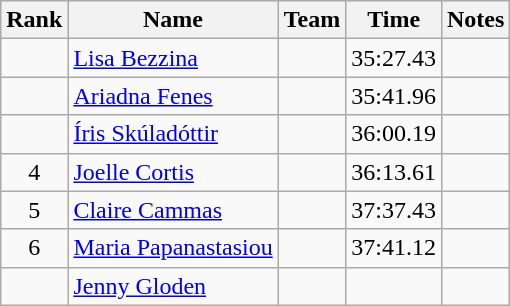<table class="wikitable sortable" style="text-align:center">
<tr>
<th>Rank</th>
<th>Name</th>
<th>Team</th>
<th>Time</th>
<th>Notes</th>
</tr>
<tr>
<td></td>
<td align="left"><a href='#'>Lisa Bezzina</a></td>
<td align=left></td>
<td>35:27.43</td>
<td></td>
</tr>
<tr>
<td></td>
<td align="left"><a href='#'>Ariadna Fenes</a></td>
<td align=left></td>
<td>35:41.96</td>
<td></td>
</tr>
<tr>
<td></td>
<td align="left"><a href='#'>Íris Skúladóttir</a></td>
<td align=left></td>
<td>36:00.19</td>
<td></td>
</tr>
<tr>
<td>4</td>
<td align="left"><a href='#'>Joelle Cortis</a></td>
<td align=left></td>
<td>36:13.61</td>
<td></td>
</tr>
<tr>
<td>5</td>
<td align="left"><a href='#'>Claire Cammas</a></td>
<td align=left></td>
<td>37:37.43</td>
<td></td>
</tr>
<tr>
<td>6</td>
<td align="left"><a href='#'>Maria Papanastasiou</a></td>
<td align=left></td>
<td>37:41.12</td>
<td></td>
</tr>
<tr>
<td></td>
<td align="left"><a href='#'>Jenny Gloden</a></td>
<td align=left></td>
<td></td>
<td></td>
</tr>
</table>
